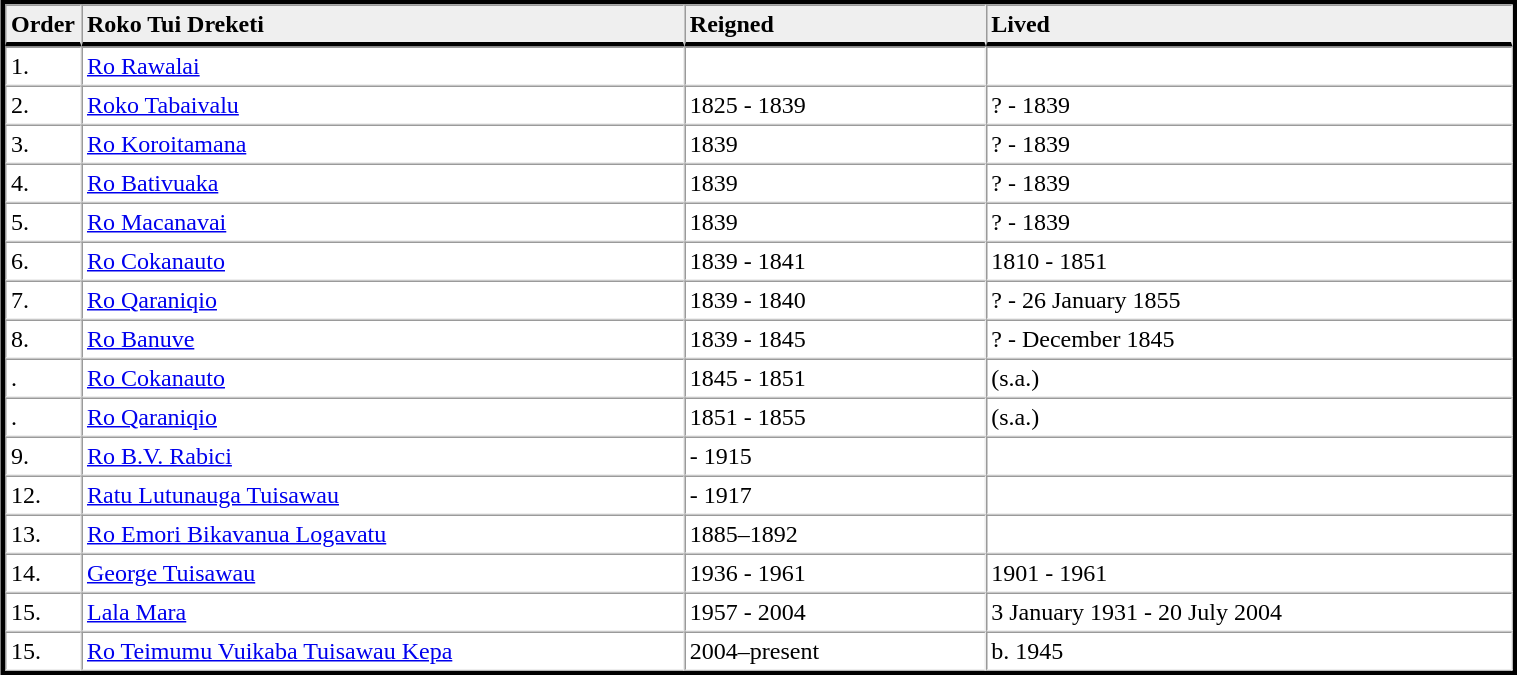<table table width="80%" border="1" align="center" cellpadding=3 cellspacing=0 style="margin:5px; border:3px solid;">
<tr>
<td td width="5%" style="border-bottom:3px solid; background:#efefef;"><strong>Order</strong></td>
<td td width="40%" style="border-bottom:3px solid; background:#efefef;"><strong>Roko Tui Dreketi</strong></td>
<td td width="20%" style="border-bottom:3px solid; background:#efefef;"><strong>Reigned</strong></td>
<td td width="35%" style="border-bottom:3px solid; background:#efefef;"><strong>Lived</strong></td>
</tr>
<tr>
<td>1.</td>
<td><a href='#'>Ro Rawalai</a></td>
<td></td>
<td></td>
</tr>
<tr>
<td>2.</td>
<td><a href='#'>Roko Tabaivalu</a></td>
<td>1825 - 1839</td>
<td>? - 1839</td>
</tr>
<tr>
<td>3.</td>
<td><a href='#'>Ro Koroitamana</a></td>
<td>1839</td>
<td>? - 1839</td>
</tr>
<tr>
<td>4.</td>
<td><a href='#'>Ro Bativuaka</a></td>
<td>1839</td>
<td>? - 1839</td>
</tr>
<tr>
<td>5.</td>
<td><a href='#'>Ro Macanavai</a></td>
<td>1839</td>
<td>? - 1839</td>
</tr>
<tr>
<td>6.</td>
<td><a href='#'>Ro Cokanauto</a></td>
<td>1839 - 1841</td>
<td>1810 - 1851</td>
</tr>
<tr>
<td>7.</td>
<td><a href='#'>Ro Qaraniqio</a></td>
<td>1839 - 1840</td>
<td>? - 26 January 1855</td>
</tr>
<tr>
<td>8.</td>
<td><a href='#'>Ro Banuve</a></td>
<td>1839 - 1845</td>
<td>? - December 1845</td>
</tr>
<tr>
<td>.</td>
<td><a href='#'>Ro Cokanauto</a></td>
<td>1845 - 1851</td>
<td>(s.a.)</td>
</tr>
<tr>
<td>.</td>
<td><a href='#'>Ro Qaraniqio</a></td>
<td>1851 - 1855</td>
<td>(s.a.)</td>
</tr>
<tr>
<td>9.</td>
<td><a href='#'>Ro B.V. Rabici</a></td>
<td>- 1915</td>
<td></td>
</tr>
<tr>
<td>12.</td>
<td><a href='#'>Ratu Lutunauga Tuisawau</a></td>
<td>- 1917</td>
<td></td>
</tr>
<tr>
<td>13.</td>
<td><a href='#'>Ro Emori Bikavanua Logavatu</a></td>
<td>1885–1892</td>
<td></td>
</tr>
<tr>
<td>14.</td>
<td><a href='#'>George Tuisawau</a></td>
<td>1936 - 1961</td>
<td>1901 - 1961</td>
</tr>
<tr>
<td>15.</td>
<td><a href='#'>Lala Mara</a></td>
<td>1957 - 2004</td>
<td>3 January 1931 - 20 July 2004</td>
</tr>
<tr>
<td>15.</td>
<td><a href='#'>Ro Teimumu Vuikaba Tuisawau Kepa</a></td>
<td>2004–present</td>
<td>b. 1945</td>
</tr>
</table>
